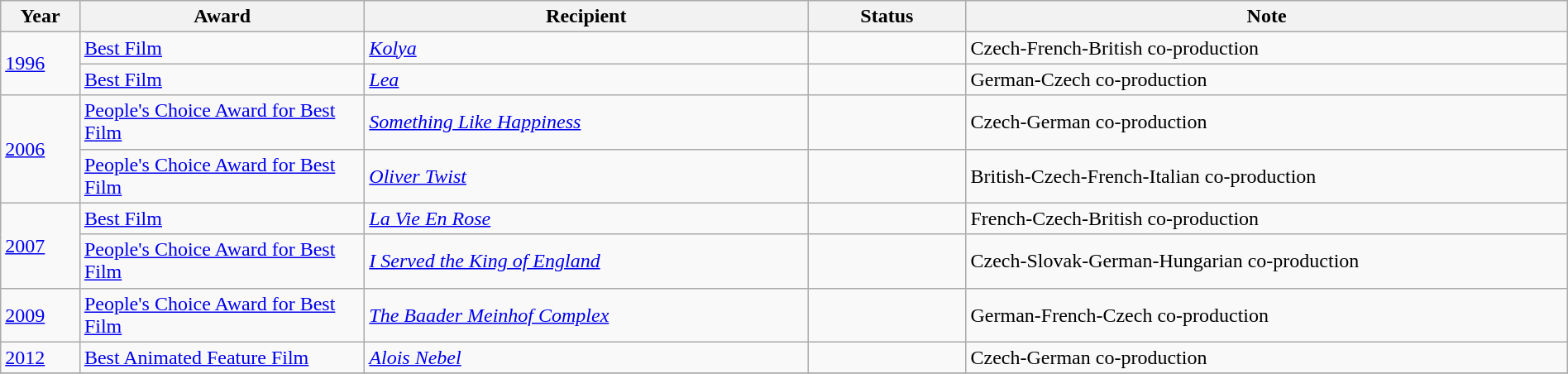<table class="wikitable" width="100%" cellpadding="5">
<tr>
<th width="5%">Year</th>
<th width="18%">Award</th>
<th width="28%">Recipient</th>
<th width="10%">Status</th>
<th width="38%">Note</th>
</tr>
<tr>
<td rowspan="2"><a href='#'>1996</a></td>
<td><a href='#'>Best Film</a></td>
<td><em><a href='#'>Kolya</a></em></td>
<td></td>
<td>Czech-French-British co-production</td>
</tr>
<tr>
<td><a href='#'>Best Film</a></td>
<td><em><a href='#'>Lea</a></em></td>
<td></td>
<td>German-Czech co-production</td>
</tr>
<tr>
<td rowspan="2"><a href='#'>2006</a></td>
<td><a href='#'>People's Choice Award for Best Film</a></td>
<td><em><a href='#'>Something Like Happiness</a></em></td>
<td></td>
<td>Czech-German co-production</td>
</tr>
<tr>
<td><a href='#'>People's Choice Award for Best Film</a></td>
<td><em><a href='#'>Oliver Twist</a></em></td>
<td></td>
<td>British-Czech-French-Italian co-production</td>
</tr>
<tr>
<td rowspan="2"><a href='#'>2007</a></td>
<td><a href='#'>Best Film</a></td>
<td><em><a href='#'>La Vie En Rose</a></em></td>
<td></td>
<td>French-Czech-British co-production</td>
</tr>
<tr>
<td><a href='#'>People's Choice Award for Best Film</a></td>
<td><em><a href='#'>I Served the King of England</a></em></td>
<td></td>
<td>Czech-Slovak-German-Hungarian co-production</td>
</tr>
<tr>
<td><a href='#'>2009</a></td>
<td><a href='#'>People's Choice Award for Best Film</a></td>
<td><em><a href='#'>The Baader Meinhof Complex</a></em></td>
<td></td>
<td>German-French-Czech co-production</td>
</tr>
<tr>
<td><a href='#'>2012</a></td>
<td><a href='#'>Best Animated Feature Film</a></td>
<td><em><a href='#'>Alois Nebel</a></em></td>
<td></td>
<td>Czech-German co-production</td>
</tr>
<tr>
</tr>
</table>
